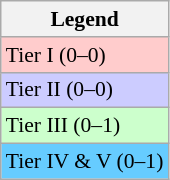<table class=wikitable style=font-size:90%>
<tr>
<th>Legend</th>
</tr>
<tr>
<td bgcolor=#ffcccc>Tier I (0–0)</td>
</tr>
<tr>
<td bgcolor=#ccccff>Tier II (0–0)</td>
</tr>
<tr>
<td bgcolor=#CCFFCC>Tier III (0–1)</td>
</tr>
<tr>
<td bgcolor=#66CCFF>Tier IV & V (0–1)</td>
</tr>
</table>
